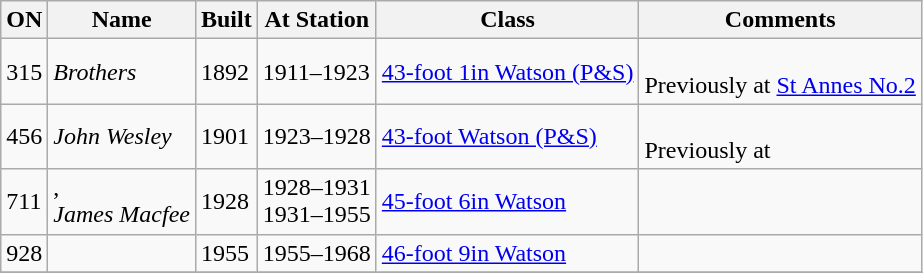<table class="wikitable">
<tr>
<th>ON</th>
<th>Name</th>
<th>Built</th>
<th>At Station</th>
<th>Class</th>
<th>Comments</th>
</tr>
<tr>
<td>315</td>
<td><em>Brothers</em></td>
<td>1892</td>
<td>1911–1923</td>
<td><a href='#'>43-foot 1in Watson (P&S)</a></td>
<td><br>Previously at <a href='#'>St Annes No.2</a></td>
</tr>
<tr>
<td>456</td>
<td><em>John Wesley</em></td>
<td>1901</td>
<td>1923–1928</td>
<td><a href='#'>43-foot Watson (P&S)</a></td>
<td><br>Previously at </td>
</tr>
<tr>
<td>711</td>
<td>,<br><em>James Macfee</em></td>
<td>1928</td>
<td>1928–1931<br>1931–1955</td>
<td><a href='#'>45-foot 6in Watson</a></td>
<td></td>
</tr>
<tr>
<td>928</td>
<td></td>
<td>1955</td>
<td>1955–1968</td>
<td><a href='#'>46-foot 9in Watson</a></td>
<td></td>
</tr>
<tr>
</tr>
</table>
